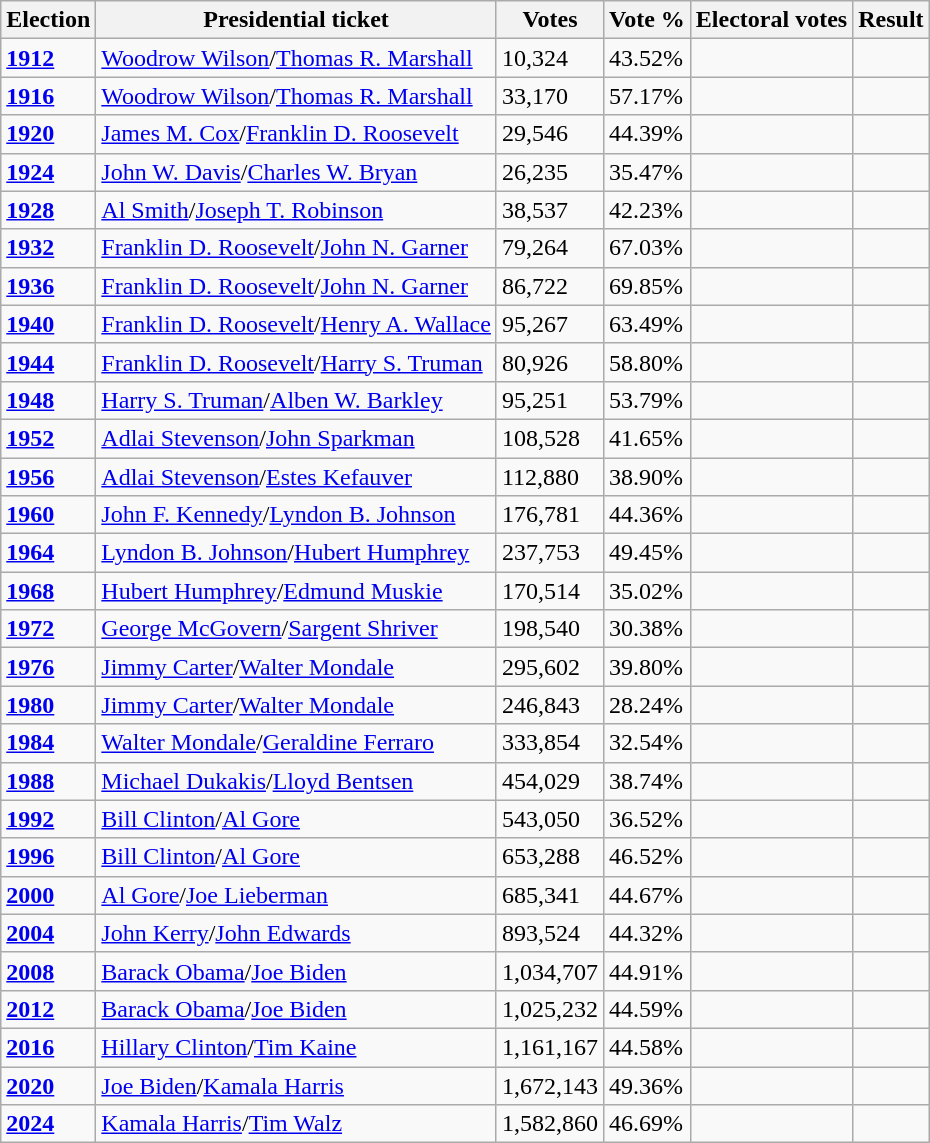<table class="wikitable">
<tr>
<th>Election</th>
<th>Presidential ticket</th>
<th>Votes</th>
<th>Vote %</th>
<th>Electoral votes</th>
<th>Result</th>
</tr>
<tr>
<td><strong><a href='#'>1912</a></strong></td>
<td><a href='#'>Woodrow Wilson</a>/<a href='#'>Thomas R. Marshall</a></td>
<td>10,324</td>
<td>43.52%</td>
<td></td>
<td></td>
</tr>
<tr>
<td><strong><a href='#'>1916</a></strong></td>
<td><a href='#'>Woodrow Wilson</a>/<a href='#'>Thomas R. Marshall</a></td>
<td>33,170</td>
<td>57.17%</td>
<td></td>
<td></td>
</tr>
<tr>
<td><strong><a href='#'>1920</a></strong></td>
<td><a href='#'>James M. Cox</a>/<a href='#'>Franklin D. Roosevelt</a></td>
<td>29,546</td>
<td>44.39%</td>
<td></td>
<td></td>
</tr>
<tr>
<td><strong><a href='#'>1924</a></strong></td>
<td><a href='#'>John W. Davis</a>/<a href='#'>Charles W. Bryan</a></td>
<td>26,235</td>
<td>35.47%</td>
<td></td>
<td></td>
</tr>
<tr>
<td><strong><a href='#'>1928</a></strong></td>
<td><a href='#'>Al Smith</a>/<a href='#'>Joseph T. Robinson</a></td>
<td>38,537</td>
<td>42.23%</td>
<td></td>
<td></td>
</tr>
<tr>
<td><strong><a href='#'>1932</a></strong></td>
<td><a href='#'>Franklin D. Roosevelt</a>/<a href='#'>John N. Garner</a></td>
<td>79,264</td>
<td>67.03%</td>
<td></td>
<td></td>
</tr>
<tr>
<td><strong><a href='#'>1936</a></strong></td>
<td><a href='#'>Franklin D. Roosevelt</a>/<a href='#'>John N. Garner</a></td>
<td>86,722</td>
<td>69.85%</td>
<td></td>
<td></td>
</tr>
<tr>
<td><strong><a href='#'>1940</a></strong></td>
<td><a href='#'>Franklin D. Roosevelt</a>/<a href='#'>Henry A. Wallace</a></td>
<td>95,267</td>
<td>63.49%</td>
<td></td>
<td></td>
</tr>
<tr>
<td><strong><a href='#'>1944</a></strong></td>
<td><a href='#'>Franklin D. Roosevelt</a>/<a href='#'>Harry S. Truman</a></td>
<td>80,926</td>
<td>58.80%</td>
<td></td>
<td></td>
</tr>
<tr>
<td><strong><a href='#'>1948</a></strong></td>
<td><a href='#'>Harry S. Truman</a>/<a href='#'>Alben W. Barkley</a></td>
<td>95,251</td>
<td>53.79%</td>
<td></td>
<td></td>
</tr>
<tr>
<td><strong><a href='#'>1952</a></strong></td>
<td><a href='#'>Adlai Stevenson</a>/<a href='#'>John Sparkman</a></td>
<td>108,528</td>
<td>41.65%</td>
<td></td>
<td></td>
</tr>
<tr>
<td><strong><a href='#'>1956</a></strong></td>
<td><a href='#'>Adlai Stevenson</a>/<a href='#'>Estes Kefauver</a></td>
<td>112,880</td>
<td>38.90%</td>
<td></td>
<td></td>
</tr>
<tr>
<td><strong><a href='#'>1960</a></strong></td>
<td><a href='#'>John F. Kennedy</a>/<a href='#'>Lyndon B. Johnson</a></td>
<td>176,781</td>
<td>44.36%</td>
<td></td>
<td></td>
</tr>
<tr>
<td><strong><a href='#'>1964</a></strong></td>
<td><a href='#'>Lyndon B. Johnson</a>/<a href='#'>Hubert Humphrey</a></td>
<td>237,753</td>
<td>49.45%</td>
<td></td>
<td></td>
</tr>
<tr>
<td><strong><a href='#'>1968</a></strong></td>
<td><a href='#'>Hubert Humphrey</a>/<a href='#'>Edmund Muskie</a></td>
<td>170,514</td>
<td>35.02%</td>
<td></td>
<td></td>
</tr>
<tr>
<td><strong><a href='#'>1972</a></strong></td>
<td><a href='#'>George McGovern</a>/<a href='#'>Sargent Shriver</a></td>
<td>198,540</td>
<td>30.38%</td>
<td></td>
<td></td>
</tr>
<tr>
<td><strong><a href='#'>1976</a></strong></td>
<td><a href='#'>Jimmy Carter</a>/<a href='#'>Walter Mondale</a></td>
<td>295,602</td>
<td>39.80%</td>
<td></td>
<td></td>
</tr>
<tr>
<td><strong><a href='#'>1980</a></strong></td>
<td><a href='#'>Jimmy Carter</a>/<a href='#'>Walter Mondale</a></td>
<td>246,843</td>
<td>28.24%</td>
<td></td>
<td></td>
</tr>
<tr>
<td><strong><a href='#'>1984</a></strong></td>
<td><a href='#'>Walter Mondale</a>/<a href='#'>Geraldine Ferraro</a></td>
<td>333,854</td>
<td>32.54%</td>
<td></td>
<td></td>
</tr>
<tr>
<td><strong><a href='#'>1988</a></strong></td>
<td><a href='#'>Michael Dukakis</a>/<a href='#'>Lloyd Bentsen</a></td>
<td>454,029</td>
<td>38.74%</td>
<td></td>
<td></td>
</tr>
<tr>
<td><strong><a href='#'>1992</a></strong></td>
<td><a href='#'>Bill Clinton</a>/<a href='#'>Al Gore</a></td>
<td>543,050</td>
<td>36.52%</td>
<td></td>
<td></td>
</tr>
<tr>
<td><strong><a href='#'>1996</a></strong></td>
<td><a href='#'>Bill Clinton</a>/<a href='#'>Al Gore</a></td>
<td>653,288</td>
<td>46.52%</td>
<td></td>
<td></td>
</tr>
<tr>
<td><strong><a href='#'>2000</a></strong></td>
<td><a href='#'>Al Gore</a>/<a href='#'>Joe Lieberman</a></td>
<td>685,341</td>
<td>44.67%</td>
<td></td>
<td></td>
</tr>
<tr>
<td><strong><a href='#'>2004</a></strong></td>
<td><a href='#'>John Kerry</a>/<a href='#'>John Edwards</a></td>
<td>893,524</td>
<td>44.32%</td>
<td></td>
<td></td>
</tr>
<tr>
<td><strong><a href='#'>2008</a></strong></td>
<td><a href='#'>Barack Obama</a>/<a href='#'>Joe Biden</a></td>
<td>1,034,707</td>
<td>44.91%</td>
<td></td>
<td></td>
</tr>
<tr>
<td><strong><a href='#'>2012</a></strong></td>
<td><a href='#'>Barack Obama</a>/<a href='#'>Joe Biden</a></td>
<td>1,025,232</td>
<td>44.59%</td>
<td></td>
<td></td>
</tr>
<tr>
<td><strong><a href='#'>2016</a></strong></td>
<td><a href='#'>Hillary Clinton</a>/<a href='#'>Tim Kaine</a></td>
<td>1,161,167</td>
<td>44.58%</td>
<td></td>
<td></td>
</tr>
<tr>
<td><strong><a href='#'>2020</a></strong></td>
<td><a href='#'>Joe Biden</a>/<a href='#'>Kamala Harris</a></td>
<td>1,672,143</td>
<td>49.36%</td>
<td></td>
<td></td>
</tr>
<tr>
<td><strong><a href='#'>2024</a></strong></td>
<td><a href='#'>Kamala Harris</a>/<a href='#'>Tim Walz</a></td>
<td>1,582,860</td>
<td>46.69%</td>
<td></td>
<td></td>
</tr>
</table>
